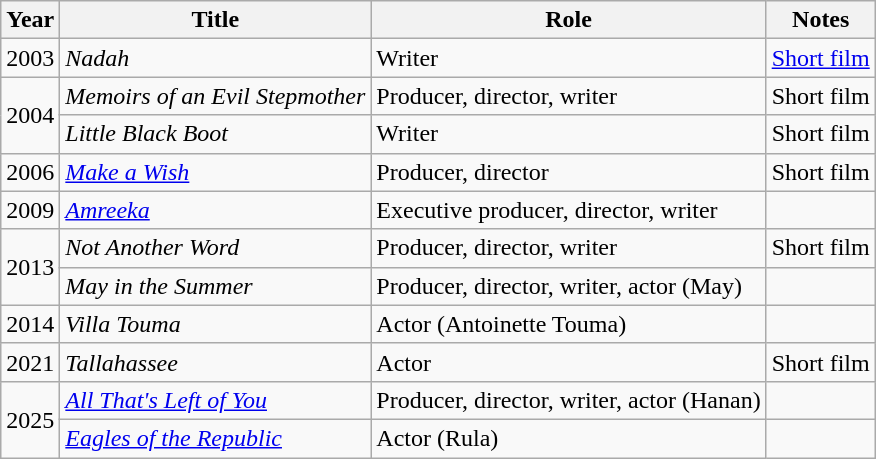<table class="wikitable">
<tr>
<th>Year</th>
<th>Title</th>
<th>Role</th>
<th>Notes</th>
</tr>
<tr>
<td>2003</td>
<td><em>Nadah</em></td>
<td>Writer</td>
<td><a href='#'>Short film</a></td>
</tr>
<tr>
<td rowspan="2">2004</td>
<td><em>Memoirs of an Evil Stepmother</em></td>
<td>Producer, director, writer</td>
<td>Short film</td>
</tr>
<tr>
<td><em>Little Black Boot</em></td>
<td>Writer</td>
<td>Short film</td>
</tr>
<tr>
<td>2006</td>
<td><em><a href='#'>Make a Wish</a></em></td>
<td>Producer, director</td>
<td>Short film</td>
</tr>
<tr>
<td>2009</td>
<td><em><a href='#'>Amreeka</a></em></td>
<td>Executive producer, director, writer</td>
<td></td>
</tr>
<tr>
<td rowspan="2">2013</td>
<td><em>Not Another Word</em></td>
<td>Producer, director, writer</td>
<td>Short film</td>
</tr>
<tr>
<td><em>May in the Summer</em></td>
<td>Producer, director, writer, actor (May)</td>
<td></td>
</tr>
<tr>
<td>2014</td>
<td><em>Villa Touma</em></td>
<td>Actor (Antoinette Touma)</td>
<td></td>
</tr>
<tr>
<td>2021</td>
<td><em>Tallahassee</em></td>
<td>Actor</td>
<td>Short film</td>
</tr>
<tr>
<td rowspan="2">2025</td>
<td><em><a href='#'>All That's Left of You</a></em></td>
<td>Producer, director, writer, actor (Hanan)</td>
<td></td>
</tr>
<tr>
<td><em><a href='#'>Eagles of the Republic</a></em></td>
<td>Actor (Rula)</td>
<td></td>
</tr>
</table>
